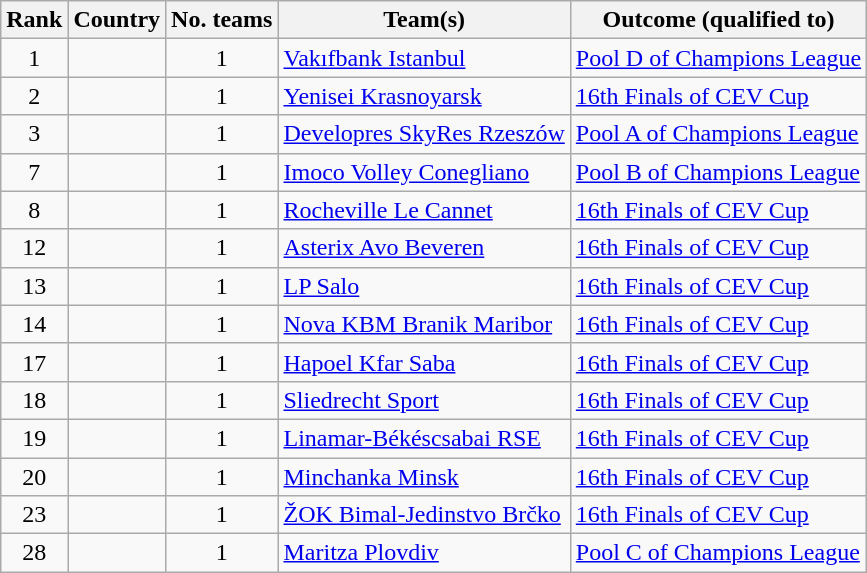<table class="wikitable" style="text-align:left">
<tr>
<th>Rank</th>
<th>Country</th>
<th>No. teams</th>
<th>Team(s)</th>
<th>Outcome (qualified to)</th>
</tr>
<tr>
<td align="center">1</td>
<td></td>
<td align="center">1</td>
<td><a href='#'>Vakıfbank Istanbul</a></td>
<td><a href='#'>Pool D of Champions League</a></td>
</tr>
<tr>
<td align="center">2</td>
<td></td>
<td align="center">1</td>
<td><a href='#'>Yenisei Krasnoyarsk</a></td>
<td><a href='#'>16th Finals of CEV Cup</a></td>
</tr>
<tr>
<td align="center">3</td>
<td></td>
<td align="center">1</td>
<td><a href='#'>Developres SkyRes Rzeszów</a></td>
<td><a href='#'>Pool A of Champions League</a></td>
</tr>
<tr>
<td align="center">7</td>
<td></td>
<td align="center">1</td>
<td><a href='#'>Imoco Volley Conegliano</a></td>
<td><a href='#'>Pool B of Champions League</a></td>
</tr>
<tr>
<td align="center">8</td>
<td></td>
<td align="center">1</td>
<td><a href='#'>Rocheville Le Cannet</a></td>
<td><a href='#'>16th Finals of CEV Cup</a></td>
</tr>
<tr>
<td align="center">12</td>
<td></td>
<td align="center">1</td>
<td><a href='#'>Asterix Avo Beveren</a></td>
<td><a href='#'>16th Finals of CEV Cup</a></td>
</tr>
<tr>
<td align="center">13</td>
<td></td>
<td align="center">1</td>
<td><a href='#'>LP Salo</a></td>
<td><a href='#'>16th Finals of CEV Cup</a></td>
</tr>
<tr>
<td align="center">14</td>
<td></td>
<td align="center">1</td>
<td><a href='#'>Nova KBM Branik Maribor</a></td>
<td><a href='#'>16th Finals of CEV Cup</a></td>
</tr>
<tr>
<td align="center">17</td>
<td></td>
<td align="center">1</td>
<td><a href='#'>Hapoel Kfar Saba</a></td>
<td><a href='#'>16th Finals of CEV Cup</a></td>
</tr>
<tr>
<td align="center">18</td>
<td></td>
<td align="center">1</td>
<td><a href='#'>Sliedrecht Sport</a></td>
<td><a href='#'>16th Finals of CEV Cup</a></td>
</tr>
<tr>
<td align="center">19</td>
<td></td>
<td align="center">1</td>
<td><a href='#'>Linamar-Békéscsabai RSE</a></td>
<td><a href='#'>16th Finals of CEV Cup</a></td>
</tr>
<tr>
<td align="center">20</td>
<td></td>
<td align="center">1</td>
<td><a href='#'>Minchanka Minsk</a></td>
<td><a href='#'>16th Finals of CEV Cup</a></td>
</tr>
<tr>
<td align="center">23</td>
<td></td>
<td align="center">1</td>
<td><a href='#'>ŽOK Bimal-Jedinstvo Brčko</a></td>
<td><a href='#'>16th Finals of CEV Cup</a></td>
</tr>
<tr>
<td align="center">28</td>
<td></td>
<td align="center">1</td>
<td><a href='#'>Maritza Plovdiv</a></td>
<td><a href='#'>Pool C of Champions League</a></td>
</tr>
</table>
